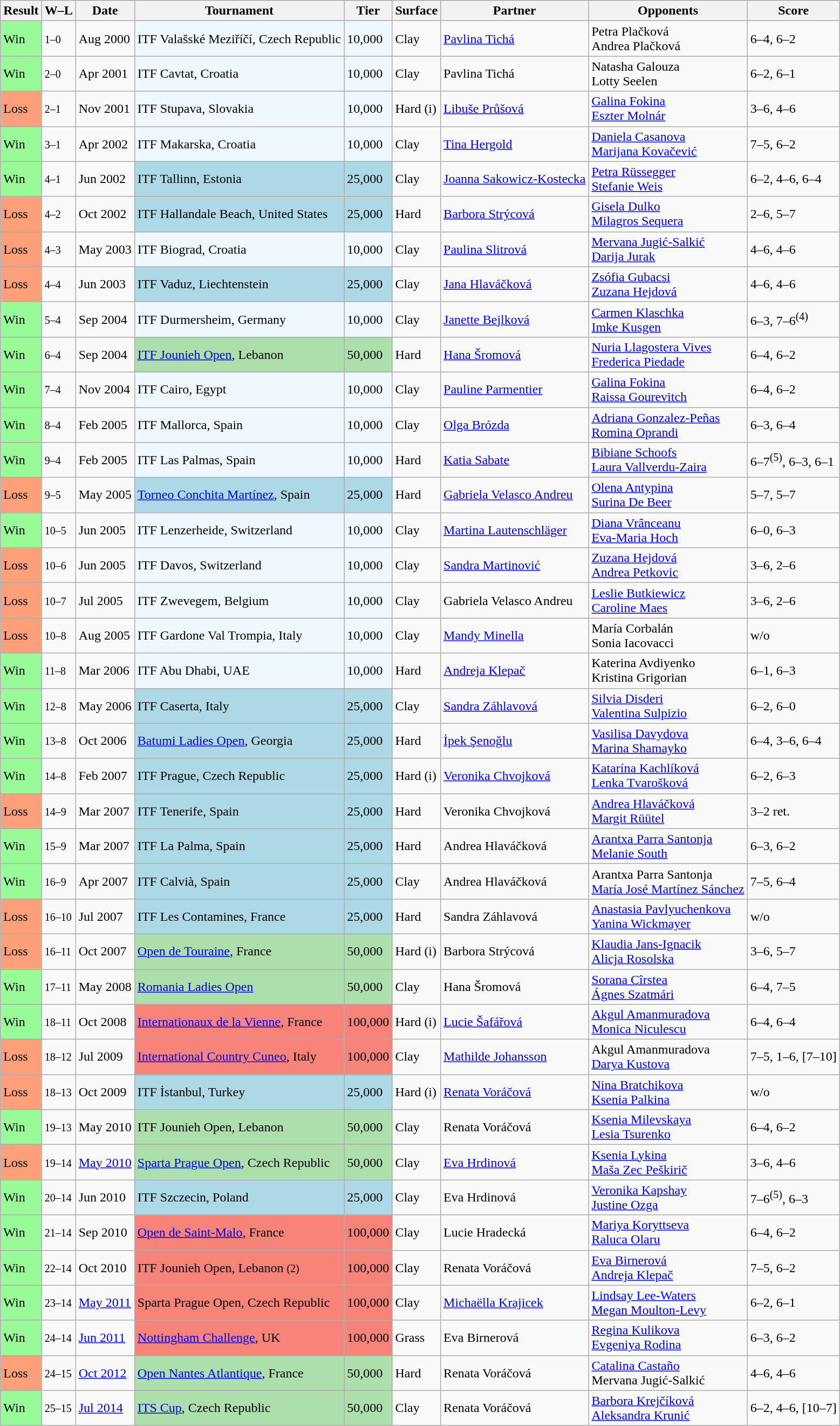<table class="sortable wikitable">
<tr>
<th>Result</th>
<th class="unsortable">W–L</th>
<th>Date</th>
<th>Tournament</th>
<th>Tier</th>
<th>Surface</th>
<th>Partner</th>
<th>Opponents</th>
<th class="unsortable">Score</th>
</tr>
<tr>
<td style="background:#98fb98;">Win</td>
<td><small>1–0</small></td>
<td>Aug 2000</td>
<td style="background:#f0f8ff;">ITF Valašské Meziříčí, Czech Republic</td>
<td style="background:#f0f8ff;">10,000</td>
<td>Clay</td>
<td> <a href='#'>Pavlina Tichá</a></td>
<td> Petra Plačková <br>  Andrea Plačková</td>
<td>6–4, 6–2</td>
</tr>
<tr>
<td style="background:#98fb98;">Win</td>
<td><small>2–0</small></td>
<td>Apr 2001</td>
<td style="background:#f0f8ff;">ITF Cavtat, Croatia</td>
<td style="background:#f0f8ff;">10,000</td>
<td>Clay</td>
<td> Pavlina Tichá</td>
<td> Natasha Galouza <br>  Lotty Seelen</td>
<td>6–2, 6–1</td>
</tr>
<tr>
<td style="background:#ffa07a;">Loss</td>
<td><small>2–1</small></td>
<td>Nov 2001</td>
<td style="background:#f0f8ff;">ITF Stupava, Slovakia</td>
<td style="background:#f0f8ff;">10,000</td>
<td>Hard (i)</td>
<td> <a href='#'>Libuše Průšová</a></td>
<td> <a href='#'>Galina Fokina</a> <br>  <a href='#'>Eszter Molnár</a></td>
<td>3–6, 4–6</td>
</tr>
<tr>
<td style="background:#98fb98;">Win</td>
<td><small>3–1</small></td>
<td>Apr 2002</td>
<td style="background:#f0f8ff;">ITF Makarska, Croatia</td>
<td style="background:#f0f8ff;">10,000</td>
<td>Clay</td>
<td> <a href='#'>Tina Hergold</a></td>
<td> <a href='#'>Daniela Casanova</a> <br>  <a href='#'>Marijana Kovačević</a></td>
<td>7–5, 6–2</td>
</tr>
<tr>
<td bgcolor="98FB98">Win</td>
<td><small>4–1</small></td>
<td>Jun 2002</td>
<td style="background:lightblue;">ITF Tallinn, Estonia</td>
<td style="background:lightblue;">25,000</td>
<td>Clay</td>
<td> <a href='#'>Joanna Sakowicz-Kostecka</a></td>
<td> <a href='#'>Petra Rüssegger</a> <br>  <a href='#'>Stefanie Weis</a></td>
<td>6–2, 4–6, 6–4</td>
</tr>
<tr>
<td style="background:#ffa07a;">Loss</td>
<td><small>4–2</small></td>
<td>Oct 2002</td>
<td style="background:lightblue;">ITF Hallandale Beach, United States</td>
<td style="background:lightblue;">25,000</td>
<td>Hard</td>
<td> <a href='#'>Barbora Strýcová</a></td>
<td> <a href='#'>Gisela Dulko</a> <br>  <a href='#'>Milagros Sequera</a></td>
<td>2–6, 5–7</td>
</tr>
<tr>
<td style="background:#ffa07a;">Loss</td>
<td><small>4–3</small></td>
<td>May 2003</td>
<td style="background:#f0f8ff;">ITF Biograd, Croatia</td>
<td style="background:#f0f8ff;">10,000</td>
<td>Clay</td>
<td> <a href='#'>Paulina Slitrová</a></td>
<td> <a href='#'>Mervana Jugić-Salkić</a> <br>  <a href='#'>Darija Jurak</a></td>
<td>4–6, 4–6</td>
</tr>
<tr>
<td style="background:#ffa07a;">Loss</td>
<td><small>4–4</small></td>
<td>Jun 2003</td>
<td style="background:lightblue;">ITF Vaduz, Liechtenstein</td>
<td style="background:lightblue;">25,000</td>
<td>Clay</td>
<td> <a href='#'>Jana Hlaváčková</a></td>
<td> <a href='#'>Zsófia Gubacsi</a> <br>  <a href='#'>Zuzana Hejdová</a></td>
<td>4–6, 4–6</td>
</tr>
<tr>
<td style="background:#98fb98;">Win</td>
<td><small>5–4</small></td>
<td>Sep 2004</td>
<td style="background:#f0f8ff;">ITF Durmersheim, Germany</td>
<td style="background:#f0f8ff;">10,000</td>
<td>Clay</td>
<td> <a href='#'>Janette Bejlková</a></td>
<td> <a href='#'>Carmen Klaschka</a> <br>  <a href='#'>Imke Kusgen</a></td>
<td>6–3, 7–6<sup>(4)</sup></td>
</tr>
<tr>
<td bgcolor="98FB98">Win</td>
<td><small>6–4</small></td>
<td>Sep 2004</td>
<td style="background:#addfad;"><a href='#'>ITF Jounieh Open</a>, Lebanon</td>
<td style="background:#addfad;">50,000</td>
<td>Hard</td>
<td> <a href='#'>Hana Šromová</a></td>
<td> <a href='#'>Nuria Llagostera Vives</a> <br>  <a href='#'>Frederica Piedade</a></td>
<td>6–4, 6–2</td>
</tr>
<tr>
<td bgcolor="98FB98">Win</td>
<td><small>7–4</small></td>
<td>Nov 2004</td>
<td style="background:#f0f8ff;">ITF Cairo, Egypt</td>
<td style="background:#f0f8ff;">10,000</td>
<td>Clay</td>
<td> <a href='#'>Pauline Parmentier</a></td>
<td> <a href='#'>Galina Fokina</a> <br>  <a href='#'>Raissa Gourevitch</a></td>
<td>6–4, 6–2</td>
</tr>
<tr>
<td bgcolor="98FB98">Win</td>
<td><small>8–4</small></td>
<td>Feb 2005</td>
<td style="background:#f0f8ff;">ITF Mallorca, Spain</td>
<td style="background:#f0f8ff;">10,000</td>
<td>Clay</td>
<td> <a href='#'>Olga Brózda</a></td>
<td> <a href='#'>Adriana Gonzalez-Peñas</a> <br>  <a href='#'>Romina Oprandi</a></td>
<td>6–3, 6–4</td>
</tr>
<tr>
<td bgcolor="98FB98">Win</td>
<td><small>9–4</small></td>
<td>Feb 2005</td>
<td style="background:#f0f8ff;">ITF Las Palmas, Spain</td>
<td style="background:#f0f8ff;">10,000</td>
<td>Hard</td>
<td> <a href='#'>Katia Sabate</a></td>
<td> <a href='#'>Bibiane Schoofs</a> <br>  <a href='#'>Laura Vallverdu-Zaira</a></td>
<td>6–7<sup>(5)</sup>, 6–3, 6–1</td>
</tr>
<tr>
<td style="background:#ffa07a;">Loss</td>
<td><small>9–5</small></td>
<td>May 2005</td>
<td style="background:lightblue;"><a href='#'>Torneo Conchita Martínez</a>, Spain</td>
<td style="background:lightblue;">25,000</td>
<td>Hard</td>
<td> <a href='#'>Gabriela Velasco Andreu</a></td>
<td> <a href='#'>Olena Antypina</a> <br>  <a href='#'>Surina De Beer</a></td>
<td>5–7, 5–7</td>
</tr>
<tr>
<td style="background:#98fb98;">Win</td>
<td><small>10–5</small></td>
<td>Jun 2005</td>
<td style="background:#f0f8ff;">ITF Lenzerheide, Switzerland</td>
<td style="background:#f0f8ff;">10,000</td>
<td>Clay</td>
<td> <a href='#'>Martina Lautenschläger</a></td>
<td> <a href='#'>Diana Vrânceanu</a> <br>  <a href='#'>Eva-Maria Hoch</a></td>
<td>6–0, 6–3</td>
</tr>
<tr>
<td style="background:#ffa07a;">Loss</td>
<td><small>10–6</small></td>
<td>Jun 2005</td>
<td style="background:#f0f8ff;">ITF Davos, Switzerland</td>
<td style="background:#f0f8ff;">10,000</td>
<td>Clay</td>
<td> <a href='#'>Sandra Martinović</a></td>
<td> <a href='#'>Zuzana Hejdová</a> <br>  <a href='#'>Andrea Petkovic</a></td>
<td>3–6, 2–6</td>
</tr>
<tr>
<td style="background:#ffa07a;">Loss</td>
<td><small>10–7</small></td>
<td>Jul 2005</td>
<td style="background:#f0f8ff;">ITF Zwevegem, Belgium</td>
<td style="background:#f0f8ff;">10,000</td>
<td>Clay</td>
<td> Gabriela Velasco Andreu</td>
<td> <a href='#'>Leslie Butkiewicz</a> <br>  <a href='#'>Caroline Maes</a></td>
<td>3–6, 2–6</td>
</tr>
<tr>
<td style="background:#ffa07a;">Loss</td>
<td><small>10–8</small></td>
<td>Aug 2005</td>
<td style="background:#f0f8ff;">ITF Gardone Val Trompia, Italy</td>
<td style="background:#f0f8ff;">10,000</td>
<td>Clay</td>
<td> <a href='#'>Mandy Minella</a></td>
<td> María Corbalán <br>  Sonia Iacovacci</td>
<td>w/o</td>
</tr>
<tr>
<td style="background:#98fb98;">Win</td>
<td><small>11–8</small></td>
<td>Mar 2006</td>
<td style="background:#f0f8ff;">ITF Abu Dhabi, UAE</td>
<td style="background:#f0f8ff;">10,000</td>
<td>Hard</td>
<td> <a href='#'>Andreja Klepač</a></td>
<td> Katerina Avdiyenko <br>  Kristina Grigorian</td>
<td>6–1, 6–3</td>
</tr>
<tr>
<td style="background:#98fb98;">Win</td>
<td><small>12–8</small></td>
<td>May 2006</td>
<td style="background:lightblue;">ITF Caserta, Italy</td>
<td style="background:lightblue;">25,000</td>
<td>Clay</td>
<td> <a href='#'>Sandra Záhlavová</a></td>
<td> <a href='#'>Silvia Disderi</a> <br>  <a href='#'>Valentina Sulpizio</a></td>
<td>6–2, 6–0</td>
</tr>
<tr>
<td style="background:#98fb98;">Win</td>
<td><small>13–8</small></td>
<td>Oct 2006</td>
<td style="background:lightblue;"><a href='#'>Batumi Ladies Open</a>, Georgia</td>
<td style="background:lightblue;">25,000</td>
<td>Hard</td>
<td> <a href='#'>İpek Şenoğlu</a></td>
<td> <a href='#'>Vasilisa Davydova</a> <br>  <a href='#'>Marina Shamayko</a></td>
<td>6–4, 3–6, 6–4</td>
</tr>
<tr>
<td style="background:#98fb98;">Win</td>
<td><small>14–8</small></td>
<td>Feb 2007</td>
<td style="background:lightblue;">ITF Prague, Czech Republic</td>
<td style="background:lightblue;">25,000</td>
<td>Hard (i)</td>
<td> <a href='#'>Veronika Chvojková</a></td>
<td> <a href='#'>Katarína Kachlíková</a> <br>  <a href='#'>Lenka Tvarošková</a></td>
<td>6–2, 6–3</td>
</tr>
<tr>
<td style="background:#ffa07a;">Loss</td>
<td><small>14–9</small></td>
<td>Mar 2007</td>
<td style="background:lightblue;">ITF Tenerife, Spain</td>
<td style="background:lightblue;">25,000</td>
<td>Hard</td>
<td> Veronika Chvojková</td>
<td> <a href='#'>Andrea Hlaváčková</a> <br>  <a href='#'>Margit Rüütel</a></td>
<td>3–2 ret.</td>
</tr>
<tr>
<td style="background:#98fb98;">Win</td>
<td><small>15–9</small></td>
<td>Mar 2007</td>
<td style="background:lightblue;">ITF La Palma, Spain</td>
<td style="background:lightblue;">25,000</td>
<td>Hard</td>
<td> Andrea Hlaváčková</td>
<td> <a href='#'>Arantxa Parra Santonja</a> <br>  <a href='#'>Melanie South</a></td>
<td>6–3, 6–2</td>
</tr>
<tr>
<td style="background:#98fb98;">Win</td>
<td><small>16–9</small></td>
<td>Apr 2007</td>
<td style="background:lightblue;">ITF Calvià, Spain</td>
<td style="background:lightblue;">25,000</td>
<td>Clay</td>
<td> Andrea Hlaváčková</td>
<td> Arantxa Parra Santonja <br>  <a href='#'>María José Martínez Sánchez</a></td>
<td>7–5, 6–4</td>
</tr>
<tr>
<td style="background:#ffa07a;">Loss</td>
<td><small>16–10</small></td>
<td>Jul 2007</td>
<td style="background:lightblue;">ITF Les Contamines, France</td>
<td style="background:lightblue;">25,000</td>
<td>Hard</td>
<td> Sandra Záhlavová</td>
<td> <a href='#'>Anastasia Pavlyuchenkova</a> <br>  <a href='#'>Yanina Wickmayer</a></td>
<td>w/o</td>
</tr>
<tr>
<td style="background:#ffa07a;">Loss</td>
<td><small>16–11</small></td>
<td>Oct 2007</td>
<td style="background:#addfad;"><a href='#'>Open de Touraine</a>, France</td>
<td style="background:#addfad;">50,000</td>
<td>Hard (i)</td>
<td> Barbora Strýcová</td>
<td> <a href='#'>Klaudia Jans-Ignacik</a> <br>  <a href='#'>Alicja Rosolska</a></td>
<td>3–6, 5–7</td>
</tr>
<tr>
<td style="background:#98fb98;">Win</td>
<td><small>17–11</small></td>
<td>May 2008</td>
<td style="background:#addfad;"><a href='#'>Romania Ladies Open</a></td>
<td style="background:#addfad;">50,000</td>
<td>Clay</td>
<td> Hana Šromová</td>
<td> <a href='#'>Sorana Cîrstea</a> <br>  <a href='#'>Ágnes Szatmári</a></td>
<td>6–4, 7–5</td>
</tr>
<tr>
<td style="background:#98fb98;">Win</td>
<td><small>18–11</small></td>
<td>Oct 2008</td>
<td style="background:#f88379;"><a href='#'>Internationaux de la Vienne</a>, France</td>
<td style="background:#f88379;">100,000</td>
<td>Hard (i)</td>
<td> <a href='#'>Lucie Šafářová</a></td>
<td> <a href='#'>Akgul Amanmuradova</a> <br>  <a href='#'>Monica Niculescu</a></td>
<td>6–4, 6–4</td>
</tr>
<tr>
<td style="background:#ffa07a;">Loss</td>
<td><small>18–12</small></td>
<td>Jul 2009</td>
<td bgcolor="#F88379"><a href='#'>International Country Cuneo</a>, Italy</td>
<td bgcolor="#F88379">100,000</td>
<td>Clay</td>
<td> <a href='#'>Mathilde Johansson</a></td>
<td> Akgul Amanmuradova <br>  <a href='#'>Darya Kustova</a></td>
<td>7–5, 1–6, [7–10]</td>
</tr>
<tr>
<td style="background:#ffa07a;">Loss</td>
<td><small>18–13</small></td>
<td>Oct 2009</td>
<td style="background:lightblue;">ITF İstanbul, Turkey</td>
<td style="background:lightblue;">25,000</td>
<td>Hard (i)</td>
<td> <a href='#'>Renata Voráčová</a></td>
<td> <a href='#'>Nina Bratchikova</a> <br>  <a href='#'>Ksenia Palkina</a></td>
<td>w/o</td>
</tr>
<tr>
<td style="background:#98fb98;">Win</td>
<td><small>19–13</small></td>
<td>May 2010</td>
<td style="background:#addfad;">ITF Jounieh Open, Lebanon</td>
<td style="background:#addfad;">50,000</td>
<td>Clay</td>
<td> Renata Voráčová</td>
<td> <a href='#'>Ksenia Milevskaya</a> <br>  <a href='#'>Lesia Tsurenko</a></td>
<td>6–4, 6–2</td>
</tr>
<tr>
<td style="background:#ffa07a;">Loss</td>
<td><small>19–14</small></td>
<td><a href='#'>May 2010</a></td>
<td style="background:#addfad;"><a href='#'>Sparta Prague Open</a>, Czech Republic</td>
<td style="background:#addfad;">50,000</td>
<td>Clay</td>
<td> <a href='#'>Eva Hrdinová</a></td>
<td> <a href='#'>Ksenia Lykina</a> <br>  <a href='#'>Maša Zec Peškirič</a></td>
<td>3–6, 4–6</td>
</tr>
<tr>
<td style="background:#98fb98;">Win</td>
<td><small>20–14</small></td>
<td>Jun 2010</td>
<td style="background:lightblue;">ITF Szczecin, Poland</td>
<td style="background:lightblue;">25,000</td>
<td>Clay</td>
<td> Eva Hrdinová</td>
<td> <a href='#'>Veronika Kapshay</a> <br>  <a href='#'>Justine Ozga</a></td>
<td>7–6<sup>(5)</sup>, 6–3</td>
</tr>
<tr>
<td style="background:#98fb98;">Win</td>
<td><small>21–14</small></td>
<td>Sep 2010</td>
<td style="background:#f88379;"><a href='#'>Open de Saint-Malo</a>, France</td>
<td style="background:#f88379;">100,000</td>
<td>Clay</td>
<td> Lucie Hradecká</td>
<td> <a href='#'>Mariya Koryttseva</a> <br>  <a href='#'>Raluca Olaru</a></td>
<td>6–4, 6–2</td>
</tr>
<tr>
<td style="background:#98fb98;">Win</td>
<td><small>22–14</small></td>
<td>Oct 2010</td>
<td style="background:#f88379;">ITF Jounieh Open, Lebanon <small>(2)</small></td>
<td style="background:#f88379;">100,000</td>
<td>Clay</td>
<td> Renata Voráčová</td>
<td> <a href='#'>Eva Birnerová</a> <br>  <a href='#'>Andreja Klepač</a></td>
<td>7–5, 6–2</td>
</tr>
<tr>
<td style="background:#98fb98;">Win</td>
<td><small>23–14</small></td>
<td><a href='#'>May 2011</a></td>
<td style="background:#f88379;">Sparta Prague Open, Czech Republic</td>
<td style="background:#f88379;">100,000</td>
<td>Clay</td>
<td> <a href='#'>Michaëlla Krajicek</a></td>
<td> <a href='#'>Lindsay Lee-Waters</a> <br>  <a href='#'>Megan Moulton-Levy</a></td>
<td>6–2, 6–1</td>
</tr>
<tr>
<td style="background:#98fb98;">Win</td>
<td><small>24–14</small></td>
<td><a href='#'>Jun 2011</a></td>
<td style="background:#f88379;"><a href='#'>Nottingham Challenge</a>, UK</td>
<td style="background:#f88379;">100,000</td>
<td>Grass</td>
<td> Eva Birnerová</td>
<td> <a href='#'>Regina Kulikova</a> <br>  <a href='#'>Evgeniya Rodina</a></td>
<td>6–3, 6–2</td>
</tr>
<tr>
<td style="background:#ffa07a;">Loss</td>
<td><small>24–15</small></td>
<td><a href='#'>Oct 2012</a></td>
<td style="background:#addfad;"><a href='#'>Open Nantes Atlantique</a>, France</td>
<td style="background:#addfad;">50,000</td>
<td>Hard</td>
<td> Renata Voráčová</td>
<td> <a href='#'>Catalina Castaño</a> <br>  Mervana Jugić-Salkić</td>
<td>4–6, 4–6</td>
</tr>
<tr>
<td style="background:#98fb98;">Win</td>
<td><small>25–15</small></td>
<td><a href='#'>Jul 2014</a></td>
<td style="background:#addfad;"><a href='#'>ITS Cup</a>, Czech Republic</td>
<td style="background:#addfad;">50,000</td>
<td>Clay</td>
<td> Renata Voráčová</td>
<td> <a href='#'>Barbora Krejčíková</a> <br>  <a href='#'>Aleksandra Krunić</a></td>
<td>6–2, 4–6, [10–7]</td>
</tr>
</table>
